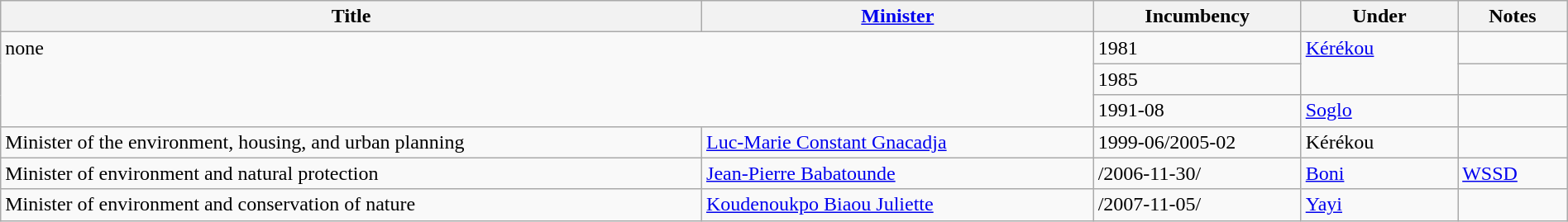<table class="wikitable" style="width:100%;">
<tr>
<th>Title</th>
<th style="width:25%;"><a href='#'>Minister</a></th>
<th style="width:160px;">Incumbency</th>
<th style="width:10%;">Under</th>
<th style="width:7%;">Notes</th>
</tr>
<tr>
<td rowspan="3" colspan="2" style="vertical-align:top;">none</td>
<td>1981</td>
<td rowspan="2" style="vertical-align:top;"><a href='#'>Kérékou</a></td>
<td></td>
</tr>
<tr>
<td>1985</td>
<td></td>
</tr>
<tr>
<td>1991-08</td>
<td><a href='#'>Soglo</a></td>
<td></td>
</tr>
<tr>
<td>Minister of the environment, housing, and urban planning</td>
<td><a href='#'>Luc-Marie Constant Gnacadja</a></td>
<td>1999-06/2005-02</td>
<td>Kérékou</td>
<td></td>
</tr>
<tr>
<td>Minister of environment and natural protection</td>
<td><a href='#'>Jean-Pierre Babatounde</a></td>
<td>/2006-11-30/</td>
<td><a href='#'>Boni</a></td>
<td> <a href='#'>WSSD</a> </td>
</tr>
<tr>
<td>Minister of environment and conservation of nature</td>
<td><a href='#'>Koudenoukpo Biaou Juliette</a></td>
<td>/2007-11-05/</td>
<td><a href='#'>Yayi</a></td>
<td></td>
</tr>
</table>
